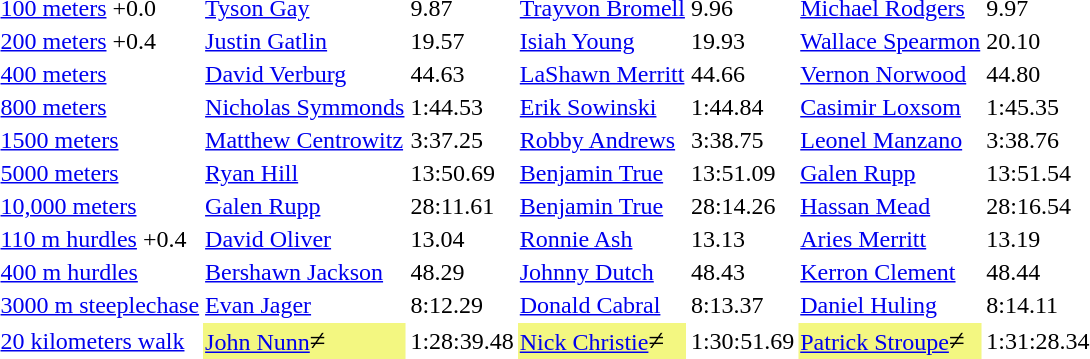<table>
<tr>
<td><a href='#'>100 meters</a> +0.0</td>
<td><a href='#'>Tyson Gay</a></td>
<td>9.87</td>
<td><a href='#'>Trayvon Bromell</a></td>
<td>9.96</td>
<td><a href='#'>Michael Rodgers</a></td>
<td>9.97</td>
</tr>
<tr>
<td><a href='#'>200 meters</a> +0.4</td>
<td><a href='#'>Justin Gatlin</a></td>
<td>19.57</td>
<td><a href='#'>Isiah Young</a></td>
<td>19.93</td>
<td><a href='#'>Wallace Spearmon</a></td>
<td>20.10</td>
</tr>
<tr>
<td><a href='#'>400 meters</a></td>
<td><a href='#'>David Verburg</a></td>
<td>44.63</td>
<td><a href='#'>LaShawn Merritt</a></td>
<td>44.66</td>
<td><a href='#'>Vernon Norwood</a></td>
<td>44.80</td>
</tr>
<tr>
<td><a href='#'>800 meters</a></td>
<td><a href='#'>Nicholas Symmonds</a></td>
<td>1:44.53</td>
<td><a href='#'>Erik Sowinski</a></td>
<td>1:44.84</td>
<td><a href='#'>Casimir Loxsom</a></td>
<td>1:45.35</td>
</tr>
<tr>
<td><a href='#'>1500 meters</a></td>
<td><a href='#'>Matthew Centrowitz</a></td>
<td>3:37.25</td>
<td><a href='#'>Robby Andrews</a></td>
<td>3:38.75</td>
<td><a href='#'>Leonel Manzano</a></td>
<td>3:38.76</td>
</tr>
<tr>
<td><a href='#'>5000 meters</a></td>
<td><a href='#'>Ryan Hill</a></td>
<td>13:50.69</td>
<td><a href='#'>Benjamin True</a></td>
<td>13:51.09</td>
<td><a href='#'>Galen Rupp</a></td>
<td>13:51.54</td>
</tr>
<tr>
<td><a href='#'>10,000 meters</a></td>
<td><a href='#'>Galen Rupp</a></td>
<td>28:11.61</td>
<td><a href='#'>Benjamin True</a></td>
<td>28:14.26</td>
<td><a href='#'>Hassan Mead</a></td>
<td>28:16.54</td>
</tr>
<tr>
<td><a href='#'>110 m hurdles</a> +0.4</td>
<td><a href='#'>David Oliver</a></td>
<td>13.04</td>
<td><a href='#'>Ronnie Ash</a></td>
<td>13.13</td>
<td><a href='#'>Aries Merritt</a></td>
<td>13.19</td>
</tr>
<tr>
<td><a href='#'>400 m hurdles</a></td>
<td><a href='#'>Bershawn Jackson</a></td>
<td>48.29</td>
<td><a href='#'>Johnny Dutch</a></td>
<td>48.43</td>
<td><a href='#'>Kerron Clement</a></td>
<td>48.44</td>
</tr>
<tr>
<td><a href='#'>3000 m steeplechase</a></td>
<td><a href='#'>Evan Jager</a></td>
<td>8:12.29</td>
<td><a href='#'>Donald Cabral</a></td>
<td>8:13.37</td>
<td><a href='#'>Daniel Huling</a></td>
<td>8:14.11</td>
</tr>
<tr>
<td><a href='#'>20 kilometers walk</a></td>
<td bgcolor=#F3F781><a href='#'>John Nunn</a><big>≠</big></td>
<td>1:28:39.48</td>
<td bgcolor=#F3F781><a href='#'>Nick Christie</a><big>≠</big></td>
<td>1:30:51.69</td>
<td bgcolor=#F3F781><a href='#'>Patrick Stroupe</a><big>≠</big></td>
<td>1:31:28.34</td>
</tr>
</table>
